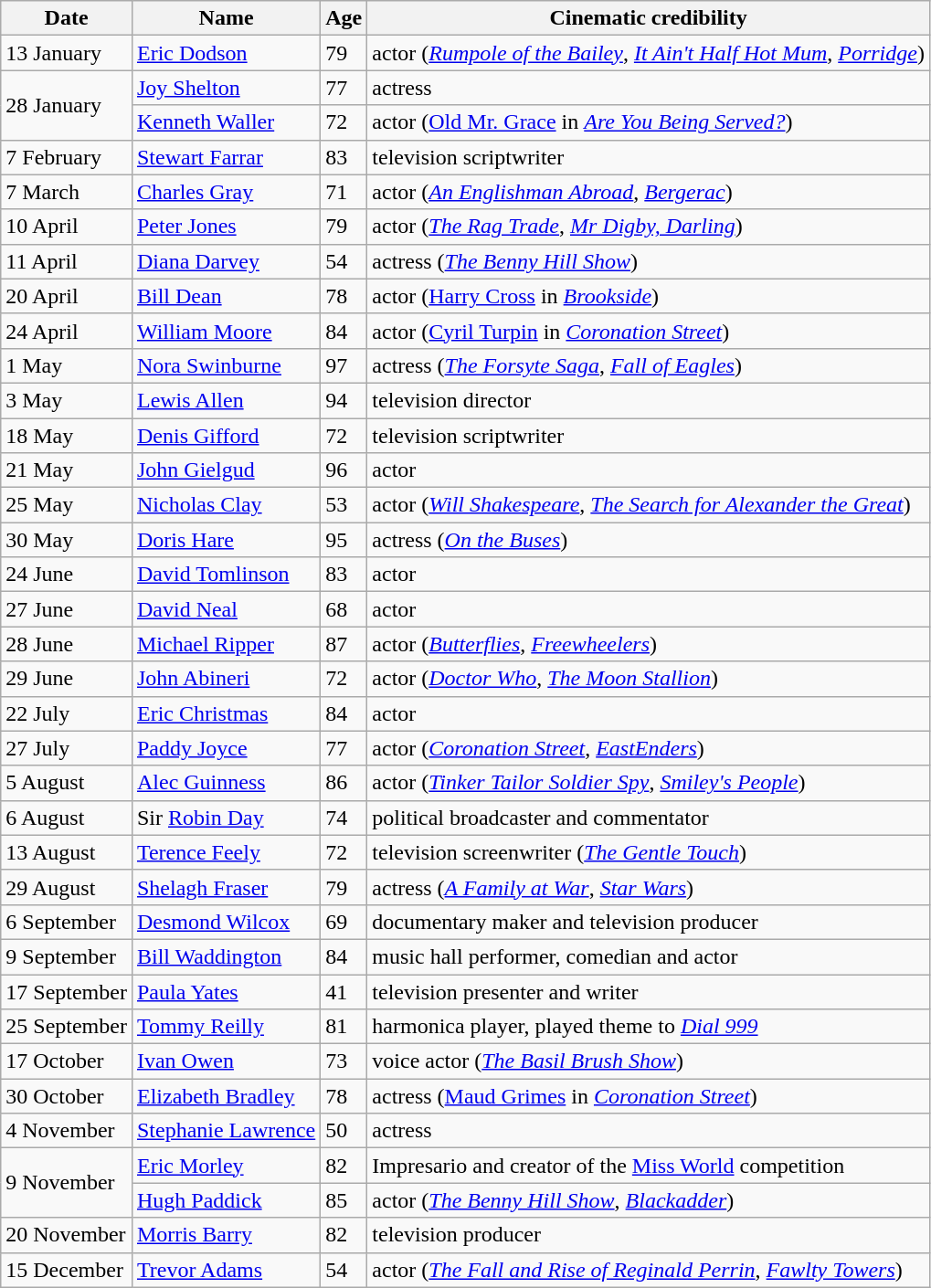<table class="wikitable">
<tr>
<th>Date</th>
<th>Name</th>
<th>Age</th>
<th>Cinematic credibility</th>
</tr>
<tr>
<td>13 January</td>
<td><a href='#'>Eric Dodson</a></td>
<td>79</td>
<td>actor (<em><a href='#'>Rumpole of the Bailey</a></em>, <em><a href='#'>It Ain't Half Hot Mum</a></em>, <em><a href='#'>Porridge</a></em>)</td>
</tr>
<tr>
<td rowspan="2">28 January</td>
<td><a href='#'>Joy Shelton</a></td>
<td>77</td>
<td>actress</td>
</tr>
<tr>
<td><a href='#'>Kenneth Waller</a></td>
<td>72</td>
<td>actor (<a href='#'>Old Mr. Grace</a> in <em><a href='#'>Are You Being Served?</a></em>)</td>
</tr>
<tr>
<td>7 February</td>
<td><a href='#'>Stewart Farrar</a></td>
<td>83</td>
<td>television scriptwriter</td>
</tr>
<tr>
<td>7 March</td>
<td><a href='#'>Charles Gray</a></td>
<td>71</td>
<td>actor (<em><a href='#'>An Englishman Abroad</a></em>, <em><a href='#'>Bergerac</a></em>)</td>
</tr>
<tr>
<td>10 April</td>
<td><a href='#'>Peter Jones</a></td>
<td>79</td>
<td>actor (<em><a href='#'>The Rag Trade</a></em>, <em><a href='#'>Mr Digby, Darling</a></em>)</td>
</tr>
<tr>
<td>11 April</td>
<td><a href='#'>Diana Darvey</a></td>
<td>54</td>
<td>actress (<em><a href='#'>The Benny Hill Show</a></em>)</td>
</tr>
<tr>
<td>20 April</td>
<td><a href='#'>Bill Dean</a></td>
<td>78</td>
<td>actor (<a href='#'>Harry Cross</a> in <em><a href='#'>Brookside</a></em>)</td>
</tr>
<tr>
<td>24 April</td>
<td><a href='#'>William Moore</a></td>
<td>84</td>
<td>actor (<a href='#'>Cyril Turpin</a> in <em><a href='#'>Coronation Street</a></em>)</td>
</tr>
<tr>
<td>1 May</td>
<td><a href='#'>Nora Swinburne</a></td>
<td>97</td>
<td>actress (<em><a href='#'>The Forsyte Saga</a></em>, <em><a href='#'>Fall of Eagles</a></em>)</td>
</tr>
<tr>
<td>3 May</td>
<td><a href='#'>Lewis Allen</a></td>
<td>94</td>
<td>television director</td>
</tr>
<tr>
<td>18 May</td>
<td><a href='#'>Denis Gifford</a></td>
<td>72</td>
<td>television scriptwriter</td>
</tr>
<tr>
<td>21 May</td>
<td><a href='#'>John Gielgud</a></td>
<td>96</td>
<td>actor</td>
</tr>
<tr>
<td>25 May</td>
<td><a href='#'>Nicholas Clay</a></td>
<td>53</td>
<td>actor (<em><a href='#'>Will Shakespeare</a></em>, <em><a href='#'>The Search for Alexander the Great</a></em>)</td>
</tr>
<tr>
<td>30 May</td>
<td><a href='#'>Doris Hare</a></td>
<td>95</td>
<td>actress (<em><a href='#'>On the Buses</a></em>)</td>
</tr>
<tr>
<td>24 June</td>
<td><a href='#'>David Tomlinson</a></td>
<td>83</td>
<td>actor</td>
</tr>
<tr>
<td>27 June</td>
<td><a href='#'>David Neal</a></td>
<td>68</td>
<td>actor</td>
</tr>
<tr>
<td>28 June</td>
<td><a href='#'>Michael Ripper</a></td>
<td>87</td>
<td>actor (<em><a href='#'>Butterflies</a></em>, <em><a href='#'>Freewheelers</a></em>)</td>
</tr>
<tr>
<td>29 June</td>
<td><a href='#'>John Abineri</a></td>
<td>72</td>
<td>actor (<em><a href='#'>Doctor Who</a></em>, <em><a href='#'>The Moon Stallion</a></em>)</td>
</tr>
<tr>
<td>22 July</td>
<td><a href='#'>Eric Christmas</a></td>
<td>84</td>
<td>actor</td>
</tr>
<tr>
<td>27 July</td>
<td><a href='#'>Paddy Joyce</a></td>
<td>77</td>
<td>actor (<em><a href='#'>Coronation Street</a></em>, <em><a href='#'>EastEnders</a></em>)</td>
</tr>
<tr>
<td>5 August</td>
<td><a href='#'>Alec Guinness</a></td>
<td>86</td>
<td>actor (<em><a href='#'>Tinker Tailor Soldier Spy</a></em>, <em><a href='#'>Smiley's People</a></em>)</td>
</tr>
<tr>
<td>6 August</td>
<td>Sir <a href='#'>Robin Day</a></td>
<td>74</td>
<td>political broadcaster and commentator</td>
</tr>
<tr>
<td>13 August</td>
<td><a href='#'>Terence Feely</a></td>
<td>72</td>
<td>television screenwriter (<em><a href='#'>The Gentle Touch</a></em>)</td>
</tr>
<tr>
<td>29 August</td>
<td><a href='#'>Shelagh Fraser</a></td>
<td>79</td>
<td>actress (<em><a href='#'>A Family at War</a></em>, <em><a href='#'>Star Wars</a></em>)</td>
</tr>
<tr>
<td>6 September</td>
<td><a href='#'>Desmond Wilcox</a></td>
<td>69</td>
<td>documentary maker and television producer</td>
</tr>
<tr>
<td>9 September</td>
<td><a href='#'>Bill Waddington</a></td>
<td>84</td>
<td>music hall performer, comedian and actor</td>
</tr>
<tr>
<td>17 September</td>
<td><a href='#'>Paula Yates</a></td>
<td>41</td>
<td>television presenter and writer</td>
</tr>
<tr>
<td>25 September</td>
<td><a href='#'>Tommy Reilly</a></td>
<td>81</td>
<td>harmonica player, played theme to <em><a href='#'>Dial 999</a></em></td>
</tr>
<tr>
<td>17 October</td>
<td><a href='#'>Ivan Owen</a></td>
<td>73</td>
<td>voice actor (<em><a href='#'>The Basil Brush Show</a></em>)</td>
</tr>
<tr>
<td>30 October</td>
<td><a href='#'>Elizabeth Bradley</a></td>
<td>78</td>
<td>actress (<a href='#'>Maud Grimes</a> in <em><a href='#'>Coronation Street</a></em>)</td>
</tr>
<tr>
<td>4 November</td>
<td><a href='#'>Stephanie Lawrence</a></td>
<td>50</td>
<td>actress</td>
</tr>
<tr>
<td rowspan="2">9 November</td>
<td><a href='#'>Eric Morley</a></td>
<td>82</td>
<td>Impresario and creator of the <a href='#'>Miss World</a> competition</td>
</tr>
<tr>
<td><a href='#'>Hugh Paddick</a></td>
<td>85</td>
<td>actor (<em><a href='#'>The Benny Hill Show</a></em>, <em><a href='#'>Blackadder</a></em>)</td>
</tr>
<tr>
<td>20 November</td>
<td><a href='#'>Morris Barry</a></td>
<td>82</td>
<td>television producer</td>
</tr>
<tr>
<td>15 December</td>
<td><a href='#'>Trevor Adams</a></td>
<td>54</td>
<td>actor (<em><a href='#'>The Fall and Rise of Reginald Perrin</a></em>, <em><a href='#'>Fawlty Towers</a></em>)</td>
</tr>
</table>
